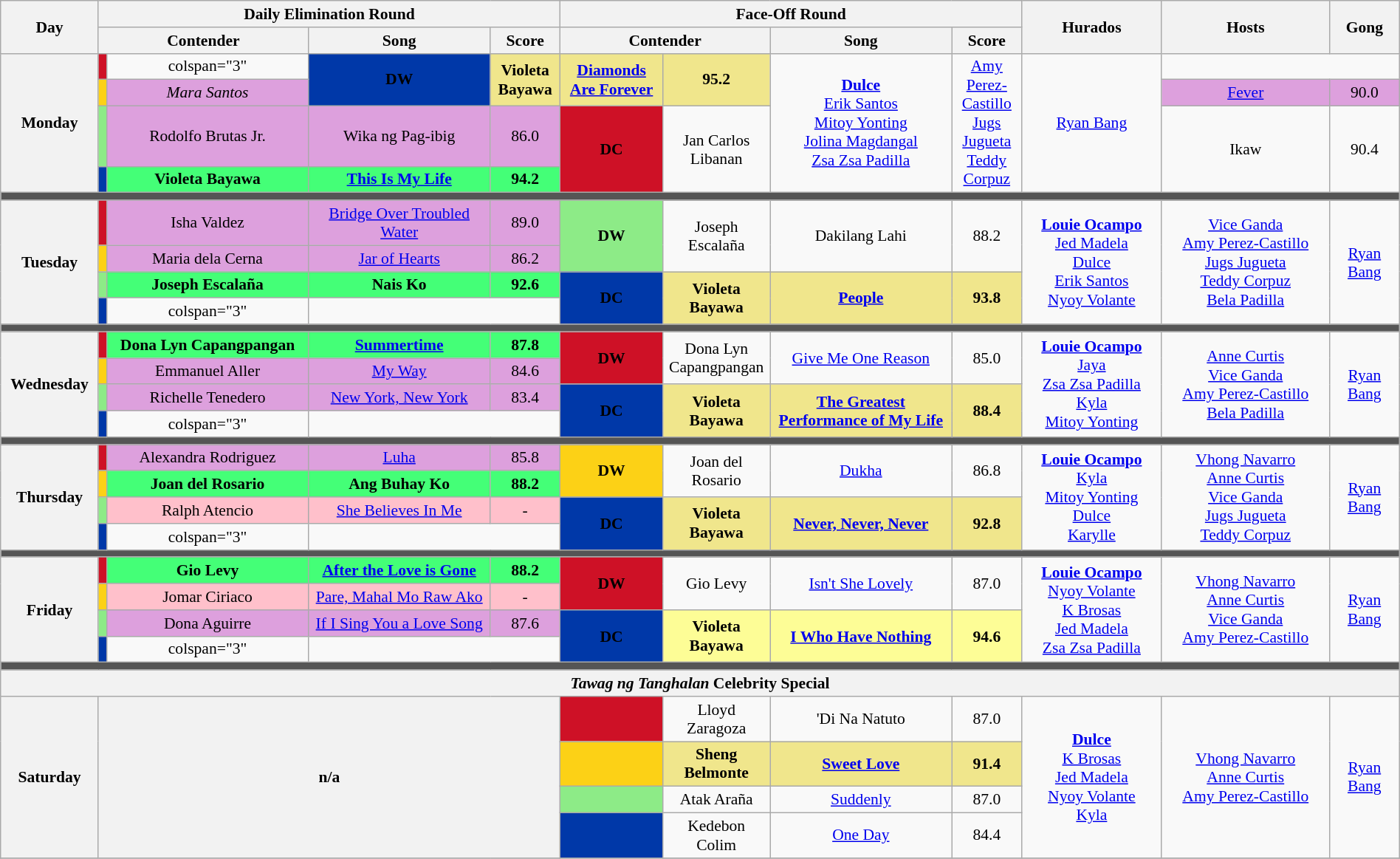<table class="wikitable mw-collapsible mw-collapsed" style="text-align:center; font-size:90%; width:100%;">
<tr>
<th rowspan="2" width="07%">Day</th>
<th colspan="4">Daily Elimination Round</th>
<th colspan="4">Face-Off Round</th>
<th rowspan="2" width="10%">Hurados</th>
<th rowspan="2" width="12%">Hosts</th>
<th rowspan="2" width="05%">Gong</th>
</tr>
<tr>
<th width="15%"  colspan=2>Contender</th>
<th width="13%">Song</th>
<th width="05%">Score</th>
<th width="15%"  colspan=2>Contender</th>
<th width="13%">Song</th>
<th width="05%">Score</th>
</tr>
<tr>
<th rowspan="4">Monday<br><small></small></th>
<th style="background-color:#CE1126;"></th>
<td>colspan="3" </td>
<th rowspan="2" style="background-color:#0038A8;">DW</th>
<td rowspan="2" style="background:khaki"><strong>Violeta Bayawa</strong></td>
<td rowspan="2" style="background:khaki"><strong><a href='#'>Diamonds Are Forever</a></strong></td>
<td rowspan="2" style="background:khaki"><strong>95.2</strong></td>
<td rowspan="4"><strong><a href='#'>Dulce</a></strong><br><a href='#'>Erik Santos</a><br><a href='#'>Mitoy Yonting</a><br><a href='#'>Jolina Magdangal</a><br><a href='#'>Zsa Zsa Padilla</a></td>
<td rowspan="4"><a href='#'>Amy Perez-Castillo</a><br><a href='#'>Jugs Jugueta</a><br><a href='#'>Teddy Corpuz</a></td>
<td rowspan="4"><a href='#'>Ryan Bang</a></td>
</tr>
<tr>
<th style="background-color:#FCD116;"></th>
<td style="background:Plum;"><em>Mara Santos</em></td>
<td style="background:Plum;"><a href='#'>Fever</a></td>
<td style="background:Plum;">90.0</td>
</tr>
<tr>
<th style="background-color:#8deb87;"></th>
<td style="background:Plum;">Rodolfo Brutas Jr.</td>
<td style="background:Plum;">Wika ng Pag-ibig</td>
<td style="background:Plum;">86.0</td>
<th rowspan="2" style="background-color:#CE1126;">DC</th>
<td rowspan="2">Jan Carlos Libanan</td>
<td rowspan="2">Ikaw</td>
<td rowspan="2">90.4</td>
</tr>
<tr>
<th style="background-color:#0038A8;"></th>
<td style="background:#44ff77;"><strong>Violeta Bayawa</strong></td>
<td style="background:#44ff77;"><strong><a href='#'>This Is My Life</a></strong></td>
<td style="background:#44ff77;"><strong>94.2</strong></td>
</tr>
<tr>
<th colspan="12" style="background:#555;"></th>
</tr>
<tr>
<th rowspan="4">Tuesday<br><small></small></th>
<th style="background-color:#CE1126;"></th>
<td style="background:Plum;">Isha Valdez</td>
<td style="background:Plum;"><a href='#'>Bridge Over Troubled Water</a></td>
<td style="background:Plum;">89.0</td>
<th rowspan="2" style="background-color:#8deb87;">DW</th>
<td rowspan="2">Joseph Escalaña</td>
<td rowspan="2">Dakilang Lahi</td>
<td rowspan="2">88.2</td>
<td rowspan="4"><strong><a href='#'>Louie Ocampo</a></strong><br><a href='#'>Jed Madela</a><br><a href='#'>Dulce</a><br><a href='#'>Erik Santos</a><br><a href='#'>Nyoy Volante</a></td>
<td rowspan="4"><a href='#'>Vice Ganda</a><br><a href='#'>Amy Perez-Castillo</a><br><a href='#'>Jugs Jugueta</a><br><a href='#'>Teddy Corpuz</a><br><a href='#'>Bela Padilla</a></td>
<td rowspan="4"><a href='#'>Ryan Bang</a></td>
</tr>
<tr>
<th style="background-color:#FCD116;"></th>
<td style="background:Plum;">Maria dela Cerna</td>
<td style="background:Plum;"><a href='#'>Jar of Hearts</a></td>
<td style="background:Plum;">86.2</td>
</tr>
<tr>
<th style="background-color:#8deb87;"></th>
<td style="background:#44ff77;"><strong>Joseph Escalaña</strong></td>
<td style="background:#44ff77;"><strong>Nais Ko</strong></td>
<td style="background:#44ff77;"><strong>92.6</strong></td>
<th rowspan="2" style="background-color:#0038A8;">DC</th>
<td rowspan="2" style="background:khaki"><strong>Violeta Bayawa</strong></td>
<td rowspan="2" style="background:khaki"><strong><a href='#'>People</a></strong></td>
<td rowspan="2" style="background:khaki"><strong>93.8</strong></td>
</tr>
<tr>
<th style="background-color:#0038A8;"></th>
<td>colspan="3" </td>
</tr>
<tr>
<th colspan="12" style="background:#555;"></th>
</tr>
<tr>
<th rowspan="4">Wednesday<br><small></small></th>
<th style="background-color:#CE1126;"></th>
<td style="background:#44ff77;"><strong>Dona Lyn Capangpangan</strong></td>
<td style="background:#44ff77;"><strong><a href='#'>Summertime</a></strong></td>
<td style="background:#44ff77;"><strong>87.8</strong></td>
<th rowspan="2" style="background-color:#CE1126;">DW</th>
<td rowspan="2">Dona Lyn Capangpangan</td>
<td rowspan="2"><a href='#'>Give Me One Reason</a></td>
<td rowspan="2">85.0</td>
<td rowspan="4"><strong><a href='#'>Louie Ocampo</a></strong><br><a href='#'>Jaya</a><br><a href='#'>Zsa Zsa Padilla</a><br><a href='#'>Kyla</a><br><a href='#'>Mitoy Yonting</a></td>
<td rowspan="4"><a href='#'>Anne Curtis</a><br><a href='#'>Vice Ganda</a><br><a href='#'>Amy Perez-Castillo</a><br><a href='#'>Bela Padilla</a></td>
<td rowspan="4"><a href='#'>Ryan Bang</a></td>
</tr>
<tr>
<th style="background-color:#FCD116;"></th>
<td style="background:Plum;">Emmanuel Aller</td>
<td style="background:Plum;"><a href='#'>My Way</a></td>
<td style="background:Plum;">84.6</td>
</tr>
<tr>
<th style="background-color:#8deb87;"></th>
<td style="background:Plum;">Richelle Tenedero</td>
<td style="background:Plum;"><a href='#'>New York, New York</a></td>
<td style="background:Plum;">83.4</td>
<th rowspan="2" style="background-color:#0038A8;">DC</th>
<td rowspan="2" style="background:khaki"><strong>Violeta Bayawa</strong></td>
<td rowspan="2" style="background:khaki"><strong><a href='#'>The Greatest Performance of My Life</a></strong></td>
<td rowspan="2" style="background:khaki"><strong>88.4</strong></td>
</tr>
<tr>
<th style="background-color:#0038A8;"></th>
<td>colspan="3" </td>
</tr>
<tr>
<th colspan="12" style="background:#555;"></th>
</tr>
<tr>
<th rowspan="4">Thursday<br><small></small></th>
<th style="background-color:#CE1126;"></th>
<td style="background:Plum;">Alexandra Rodriguez</td>
<td style="background:Plum;"><a href='#'>Luha</a></td>
<td style="background:Plum;">85.8</td>
<th rowspan="2" style="background-color:#FCD116;">DW</th>
<td rowspan="2">Joan del Rosario</td>
<td rowspan="2"><a href='#'>Dukha</a></td>
<td rowspan="2">86.8</td>
<td rowspan="4"><strong><a href='#'>Louie Ocampo</a></strong><br><a href='#'>Kyla</a><br><a href='#'>Mitoy Yonting</a><br><a href='#'>Dulce</a><br><a href='#'>Karylle</a></td>
<td rowspan="4"><a href='#'>Vhong Navarro</a><br><a href='#'>Anne Curtis</a><br><a href='#'>Vice Ganda</a><br><a href='#'>Jugs Jugueta</a><br><a href='#'>Teddy Corpuz</a></td>
<td rowspan="4"><a href='#'>Ryan Bang</a></td>
</tr>
<tr>
<th style="background-color:#FCD116;"></th>
<td style="background:#44ff77;"><strong>Joan del Rosario</strong></td>
<td style="background:#44ff77;"><strong>Ang Buhay Ko</strong></td>
<td style="background:#44ff77;"><strong>88.2</strong></td>
</tr>
<tr>
<th style="background-color:#8deb87;"></th>
<td style="background:Pink;">Ralph Atencio</td>
<td style="background:Pink;"><a href='#'>She Believes In Me</a></td>
<td style="background:Pink;">-</td>
<th rowspan="2" style="background-color:#0038A8;">DC</th>
<td rowspan="2" style="background:khaki"><strong>Violeta Bayawa</strong></td>
<td rowspan="2" style="background:khaki"><strong><a href='#'>Never, Never, Never</a></strong></td>
<td rowspan="2" style="background:khaki"><strong>92.8</strong></td>
</tr>
<tr>
<th style="background-color:#0038A8;"></th>
<td>colspan="3" </td>
</tr>
<tr>
<th colspan="12" style="background:#555;"></th>
</tr>
<tr>
<th rowspan="4">Friday<br><small></small></th>
<th style="background-color:#CE1126;"></th>
<td style="background:#44ff77;"><strong>Gio Levy</strong></td>
<td style="background:#44ff77;"><strong><a href='#'>After the Love is Gone</a></strong></td>
<td style="background:#44ff77;"><strong>88.2</strong></td>
<th rowspan="2" style="background-color:#CE1126;">DW</th>
<td rowspan="2">Gio Levy</td>
<td rowspan="2"><a href='#'>Isn't She Lovely</a></td>
<td rowspan="2">87.0</td>
<td rowspan="4"><strong><a href='#'>Louie Ocampo</a></strong><br><a href='#'>Nyoy Volante</a><br><a href='#'>K Brosas</a><br><a href='#'>Jed Madela</a><br><a href='#'>Zsa Zsa Padilla</a></td>
<td rowspan="4"><a href='#'>Vhong Navarro</a><br><a href='#'>Anne Curtis</a><br><a href='#'>Vice Ganda</a><br><a href='#'>Amy Perez-Castillo</a></td>
<td rowspan="4"><a href='#'>Ryan Bang</a></td>
</tr>
<tr>
<th style="background-color:#FCD116;"></th>
<td style="background:Pink;">Jomar Ciriaco</td>
<td style="background:Pink;"><a href='#'>Pare, Mahal Mo Raw Ako</a></td>
<td style="background:Pink;">-</td>
</tr>
<tr>
<th style="background-color:#8deb87;"></th>
<td style="background:Plum;">Dona Aguirre</td>
<td style="background:Plum;"><a href='#'>If I Sing You a Love Song</a></td>
<td style="background:Plum;">87.6</td>
<th rowspan="2" style="background-color:#0038A8;">DC</th>
<td rowspan="2" style="background-color:#FDFD96;"><strong>Violeta Bayawa</strong></td>
<td rowspan="2" style="background-color:#FDFD96;"><strong><a href='#'>I Who Have Nothing</a></strong></td>
<td rowspan="2" style="background-color:#FDFD96;"><strong>94.6</strong></td>
</tr>
<tr>
<th style="background-color:#0038A8;"></th>
<td>colspan="3" </td>
</tr>
<tr>
<th colspan="12" style="background:#555;"></th>
</tr>
<tr>
<th colspan="12"><em>Tawag ng Tanghalan</em> Celebrity Special</th>
</tr>
<tr>
<th rowspan="4">Saturday<br><small></small></th>
<th colspan="4" rowspan="4">n/a</th>
<th style="background-color:#CE1126;"></th>
<td>Lloyd Zaragoza</td>
<td>'Di Na Natuto</td>
<td>87.0</td>
<td rowspan="4"><strong><a href='#'>Dulce</a><br></strong><a href='#'>K Brosas</a><br><a href='#'>Jed Madela</a><br><a href='#'>Nyoy Volante</a><br><a href='#'>Kyla</a></td>
<td rowspan="4"><a href='#'>Vhong Navarro</a><br><a href='#'>Anne Curtis</a><br><a href='#'>Amy Perez-Castillo</a></td>
<td rowspan="4"><a href='#'>Ryan Bang</a></td>
</tr>
<tr>
<th style="background-color:#FCD116;"></th>
<td style="background:khaki"><strong>Sheng Belmonte</strong></td>
<td style="background:khaki"><strong><a href='#'>Sweet Love</a></strong></td>
<td style="background:khaki"><strong>91.4</strong></td>
</tr>
<tr>
<th style="background-color:#8deb87;"></th>
<td>Atak Araña</td>
<td><a href='#'>Suddenly</a></td>
<td>87.0</td>
</tr>
<tr>
<th style="background-color:#0038A8;"></th>
<td>Kedebon Colim</td>
<td><a href='#'>One Day</a></td>
<td>84.4</td>
</tr>
<tr>
</tr>
</table>
